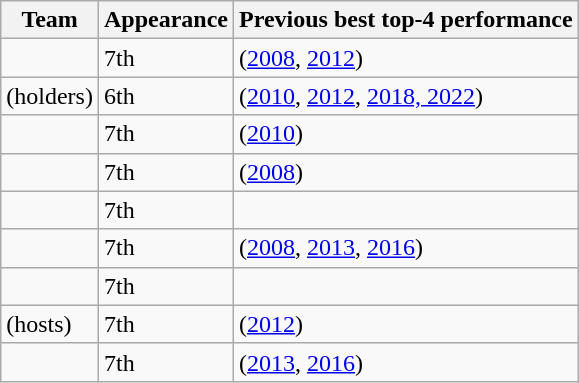<table class="wikitable sortable" style="text-align: left;">
<tr>
<th>Team</th>
<th data-sort-type="number">Appearance</th>
<th>Previous best top-4 performance</th>
</tr>
<tr>
<td></td>
<td>7th</td>
<td> (<a href='#'>2008</a>, <a href='#'>2012</a>)</td>
</tr>
<tr>
<td> (holders)</td>
<td>6th</td>
<td> (<a href='#'>2010</a>, <a href='#'>2012</a>, <a href='#'>2018, 2022</a>)</td>
</tr>
<tr>
<td></td>
<td>7th</td>
<td> (<a href='#'>2010</a>)</td>
</tr>
<tr>
<td></td>
<td>7th</td>
<td> (<a href='#'>2008</a>)</td>
</tr>
<tr>
<td></td>
<td>7th</td>
<td></td>
</tr>
<tr>
<td></td>
<td>7th</td>
<td> (<a href='#'>2008</a>, <a href='#'>2013</a>, <a href='#'>2016</a>)</td>
</tr>
<tr>
<td></td>
<td>7th</td>
<td></td>
</tr>
<tr>
<td> (hosts)</td>
<td>7th</td>
<td> (<a href='#'>2012</a>)</td>
</tr>
<tr>
<td></td>
<td>7th</td>
<td> (<a href='#'>2013</a>, <a href='#'>2016</a>)</td>
</tr>
</table>
